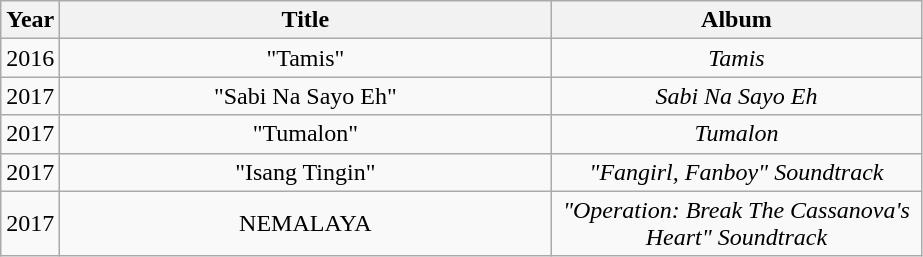<table class="wikitable plainrowheaders" style="text-align:center;">
<tr>
<th scope="col">Year</th>
<th scope="col" style="width:20em;">Title</th>
<th scope="col" style="width:15em;">Album</th>
</tr>
<tr>
<td>2016</td>
<td>"Tamis"</td>
<td><em>Tamis</em></td>
</tr>
<tr>
<td>2017</td>
<td>"Sabi Na Sayo Eh"</td>
<td><em>Sabi Na Sayo Eh</em></td>
</tr>
<tr>
<td>2017</td>
<td>"Tumalon" </td>
<td><em>Tumalon</em></td>
</tr>
<tr>
<td>2017</td>
<td>"Isang Tingin" </td>
<td><em>"Fangirl, Fanboy" Soundtrack</em></td>
</tr>
<tr>
<td>2017</td>
<td>NEMALAYA</td>
<td><em>"Operation: Break The Cassanova's Heart" Soundtrack</em></td>
</tr>
</table>
